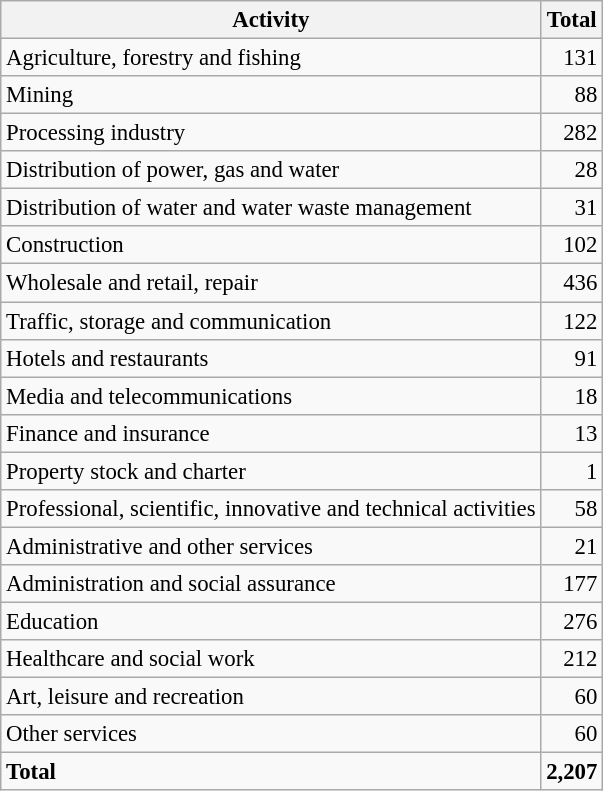<table class="wikitable sortable" style="font-size:95%;">
<tr>
<th>Activity</th>
<th>Total</th>
</tr>
<tr>
<td>Agriculture, forestry and fishing</td>
<td align="right">131</td>
</tr>
<tr>
<td>Mining</td>
<td align="right">88</td>
</tr>
<tr>
<td>Processing industry</td>
<td align="right">282</td>
</tr>
<tr>
<td>Distribution of power, gas and water</td>
<td align="right">28</td>
</tr>
<tr>
<td>Distribution of water and water waste management</td>
<td align="right">31</td>
</tr>
<tr>
<td>Construction</td>
<td align="right">102</td>
</tr>
<tr>
<td>Wholesale and retail, repair</td>
<td align="right">436</td>
</tr>
<tr>
<td>Traffic, storage and communication</td>
<td align="right">122</td>
</tr>
<tr>
<td>Hotels and restaurants</td>
<td align="right">91</td>
</tr>
<tr>
<td>Media and telecommunications</td>
<td align="right">18</td>
</tr>
<tr>
<td>Finance and insurance</td>
<td align="right">13</td>
</tr>
<tr>
<td>Property stock and charter</td>
<td align="right">1</td>
</tr>
<tr>
<td>Professional, scientific, innovative and technical activities</td>
<td align="right">58</td>
</tr>
<tr>
<td>Administrative and other services</td>
<td align="right">21</td>
</tr>
<tr>
<td>Administration and social assurance</td>
<td align="right">177</td>
</tr>
<tr>
<td>Education</td>
<td align="right">276</td>
</tr>
<tr>
<td>Healthcare and social work</td>
<td align="right">212</td>
</tr>
<tr>
<td>Art, leisure and recreation</td>
<td align="right">60</td>
</tr>
<tr>
<td>Other services</td>
<td align="right">60</td>
</tr>
<tr class="sortbottom">
<td><strong>Total</strong></td>
<td align="right"><strong>2,207</strong></td>
</tr>
</table>
